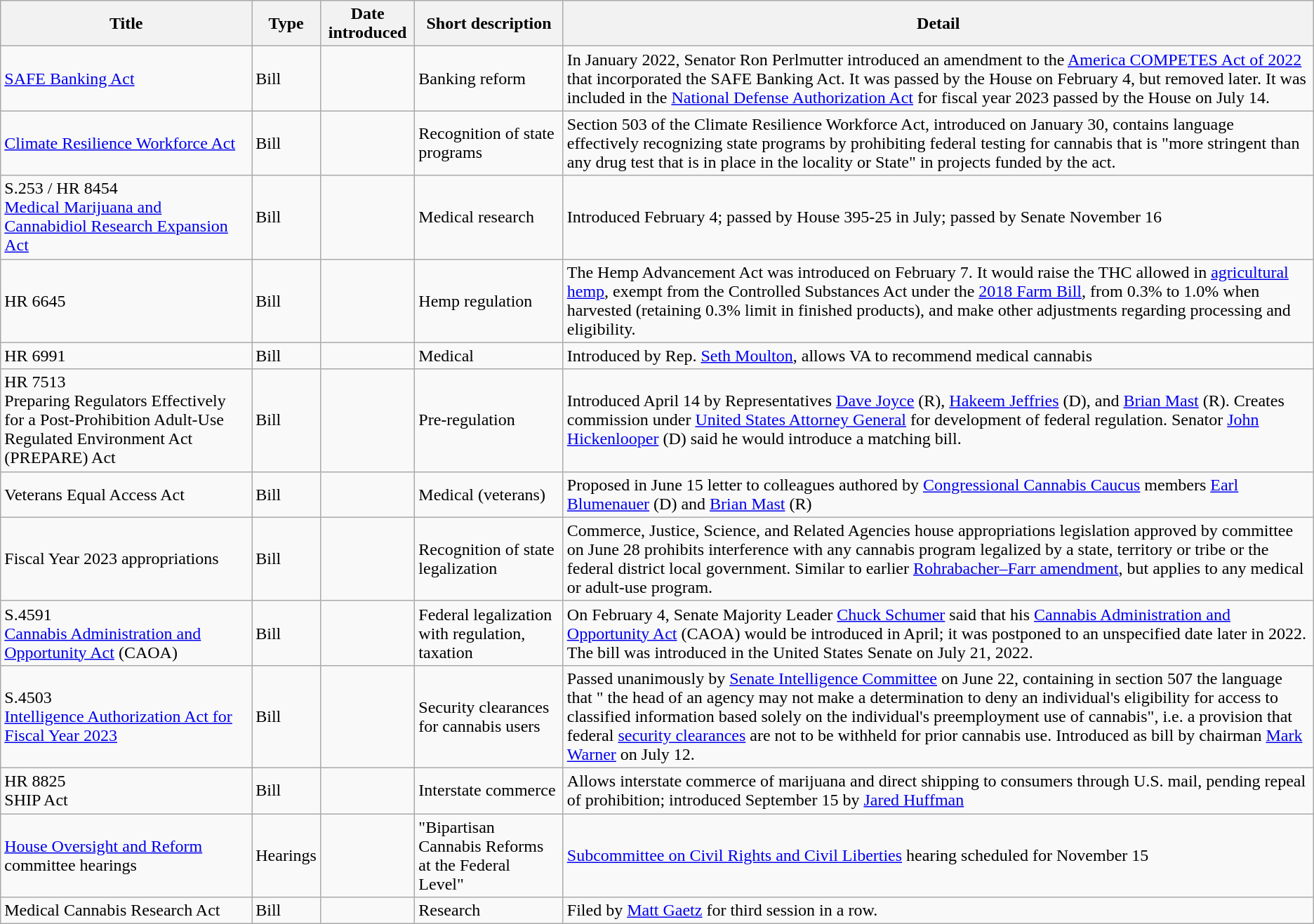<table class="wikitable sortable">
<tr>
<th scope="col">Title</th>
<th scope="col">Type</th>
<th scope="col">Date introduced</th>
<th scope="col">Short description</th>
<th scope="col" class="unsortable">Detail</th>
</tr>
<tr>
<td><a href='#'>SAFE Banking Act</a></td>
<td>Bill</td>
<td></td>
<td>Banking reform</td>
<td>In January 2022, Senator Ron Perlmutter introduced an amendment to the <a href='#'>America COMPETES Act of 2022</a> that incorporated the SAFE Banking Act. It was passed by the House on February 4, but removed later. It was included in the <a href='#'>National Defense Authorization Act</a> for fiscal year 2023 passed by the House on July 14.</td>
</tr>
<tr>
<td><a href='#'>Climate Resilience Workforce Act</a></td>
<td>Bill</td>
<td></td>
<td>Recognition of state programs</td>
<td>Section 503 of the Climate Resilience Workforce Act, introduced on January 30, contains language effectively recognizing state programs by prohibiting federal testing for cannabis that is "more stringent than any drug test that is in place in the locality or State" in projects funded by the act.</td>
</tr>
<tr>
<td>S.253 / HR 8454<br><a href='#'>Medical Marijuana and Cannabidiol Research Expansion Act</a></td>
<td>Bill</td>
<td></td>
<td>Medical research</td>
<td>Introduced February 4; passed by House 395-25 in July; passed by Senate November 16</td>
</tr>
<tr>
<td>HR 6645<br></td>
<td>Bill</td>
<td></td>
<td>Hemp regulation</td>
<td>The Hemp Advancement Act was introduced on February 7. It would raise the THC allowed in <a href='#'>agricultural hemp</a>, exempt from the Controlled Substances Act under the <a href='#'>2018 Farm Bill</a>, from 0.3% to 1.0% when harvested (retaining 0.3% limit in finished products), and make other adjustments regarding processing and eligibility.</td>
</tr>
<tr>
<td>HR 6991</td>
<td>Bill</td>
<td></td>
<td>Medical</td>
<td>Introduced by Rep. <a href='#'>Seth Moulton</a>, allows VA to recommend medical cannabis</td>
</tr>
<tr>
<td>HR 7513<br>Preparing Regulators Effectively for a Post-Prohibition Adult-Use Regulated Environment Act (PREPARE) Act</td>
<td>Bill</td>
<td></td>
<td>Pre-regulation</td>
<td>Introduced April 14 by Representatives <a href='#'>Dave Joyce</a> (R), <a href='#'>Hakeem Jeffries</a> (D), and <a href='#'>Brian Mast</a> (R). Creates commission under <a href='#'>United States Attorney General</a> for development of federal regulation. Senator <a href='#'>John Hickenlooper</a> (D) said he would introduce a matching bill.</td>
</tr>
<tr>
<td>Veterans Equal Access Act</td>
<td>Bill</td>
<td></td>
<td>Medical (veterans)</td>
<td>Proposed in June 15 letter to colleagues authored by <a href='#'>Congressional Cannabis Caucus</a> members <a href='#'>Earl Blumenauer</a> (D) and <a href='#'>Brian Mast</a> (R)</td>
</tr>
<tr>
<td>Fiscal Year 2023 appropriations</td>
<td>Bill</td>
<td></td>
<td>Recognition of state legalization</td>
<td>Commerce, Justice, Science, and Related Agencies house appropriations legislation approved by committee on June 28 prohibits interference with any cannabis program legalized by a state, territory or tribe or the federal district local government. Similar to earlier <a href='#'>Rohrabacher–Farr amendment</a>, but applies to any medical or adult-use program.</td>
</tr>
<tr>
<td>S.4591<br><a href='#'>Cannabis Administration and Opportunity Act</a> (CAOA)</td>
<td>Bill</td>
<td></td>
<td>Federal legalization with regulation, taxation</td>
<td>On February 4, Senate Majority Leader <a href='#'>Chuck Schumer</a> said that his <a href='#'>Cannabis Administration and Opportunity Act</a> (CAOA) would be introduced in April; it was postponed to an unspecified date later in 2022. The bill was introduced in the United States Senate on July 21, 2022.</td>
</tr>
<tr>
<td>S.4503<br><a href='#'>Intelligence Authorization Act for Fiscal Year 2023</a></td>
<td>Bill</td>
<td></td>
<td>Security clearances for cannabis users</td>
<td>Passed unanimously by <a href='#'>Senate Intelligence Committee</a> on June 22, containing in section 507 the language that " the head of an agency may not make a determination to deny an individual's eligibility for access to classified information based solely on the individual's preemployment use of cannabis", i.e. a provision that federal <a href='#'>security clearances</a> are not to be withheld for prior cannabis use. Introduced as bill by chairman <a href='#'>Mark Warner</a> on July 12.</td>
</tr>
<tr>
<td>HR 8825<br>SHIP Act</td>
<td>Bill</td>
<td></td>
<td>Interstate commerce</td>
<td>Allows interstate commerce of marijuana and direct shipping to consumers through U.S. mail, pending repeal of prohibition; introduced September 15 by <a href='#'>Jared Huffman</a></td>
</tr>
<tr>
<td><a href='#'>House Oversight and Reform</a> committee hearings</td>
<td>Hearings</td>
<td></td>
<td>"Bipartisan Cannabis Reforms at the Federal Level"</td>
<td><a href='#'>Subcommittee on Civil Rights and Civil Liberties</a> hearing scheduled for November 15</td>
</tr>
<tr>
<td>Medical Cannabis Research Act</td>
<td>Bill</td>
<td></td>
<td>Research</td>
<td>Filed by <a href='#'>Matt Gaetz</a> for third session in a row.</td>
</tr>
</table>
